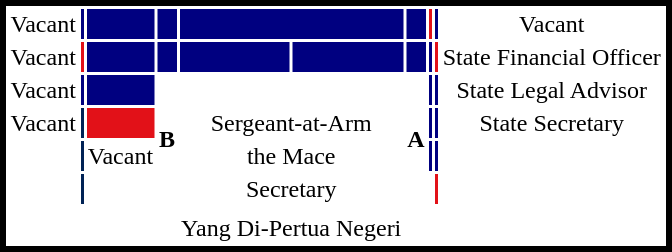<table style="font-size:100%; text-align:center; border: 4px solid">
<tr>
<td>Vacant</td>
<td style="background-color:#000080;"></td>
<td style="background-color:#000080;"></td>
<td style="background-color:#000080;"></td>
<td colspan="2" style="background-color:#000080;"></td>
<td style="background-color:#000080;"></td>
<td style="background-color:#E21118;"></td>
<td style="background-color:#000080;"></td>
<td>Vacant</td>
</tr>
<tr>
<td>Vacant</td>
<td style="background-color:#E21118;"></td>
<td style="background-color:#000080;"></td>
<td bgcolor=#000080></td>
<td style="background-color:#000080;"></td>
<td style="background-color:#000080;"></td>
<td style="background-color:#000080;"></td>
<td style="background-color:#000080;"></td>
<td style="background-color:#E21118;"></td>
<td>State Financial Officer</td>
</tr>
<tr>
<td>Vacant</td>
<td style="background-color:#000080;"></td>
<td style="background-color:#000080;"></td>
<td rowspan="4"><strong>B</strong></td>
<td></td>
<td></td>
<td rowspan=4><strong>A</strong></td>
<td style="background-color:#000080;"></td>
<td style="background-color:#000080;"></td>
<td>State Legal Advisor</td>
</tr>
<tr>
<td>Vacant</td>
<td style="background-color:#002255;"></td>
<td style="background-color:#E21118;"></td>
<td colspan="2">Sergeant-at-Arm</td>
<td style="background-color:#000080;"></td>
<td style="background-color:#000080;"></td>
<td>State Secretary</td>
</tr>
<tr>
<td></td>
<td style="background-color:#002255;"></td>
<td>Vacant</td>
<td colspan="2">the Mace</td>
<td style="background-color:#000080;"></td>
<td style="background-color:#000080;"></td>
</tr>
<tr>
<td></td>
<td style="background-color:#002255;"></td>
<td></td>
<td colspan=2>Secretary</td>
<td></td>
<td style="background-color:#E21118;"></td>
<td></td>
</tr>
<tr>
<td colspan=4></td>
<td colspan=2 bgcolor=></td>
<td colspan="4"></td>
</tr>
<tr>
<td colspan=4></td>
<td colspan=2>Yang Di-Pertua Negeri</td>
<td colspan="4"></td>
</tr>
</table>
